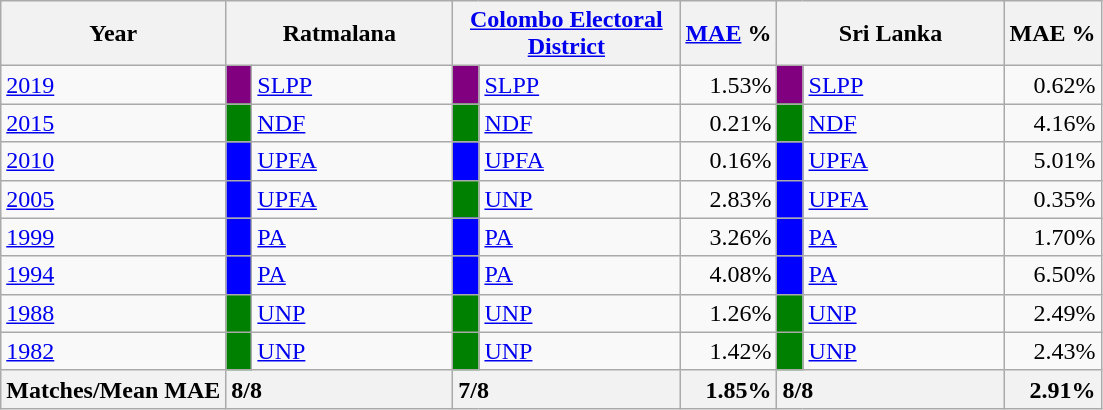<table class="wikitable">
<tr>
<th>Year</th>
<th colspan="2" width="144px">Ratmalana</th>
<th colspan="2" width="144px"><a href='#'>Colombo Electoral District</a></th>
<th><a href='#'>MAE</a> %</th>
<th colspan="2" width="144px">Sri Lanka</th>
<th>MAE %</th>
</tr>
<tr>
<td><a href='#'>2019</a></td>
<td style="background-color:purple;" width="10px"></td>
<td style="text-align:left;"><a href='#'>SLPP</a></td>
<td style="background-color:purple;" width="10px"></td>
<td style="text-align:left;"><a href='#'>SLPP</a></td>
<td style="text-align:right;">1.53%</td>
<td style="background-color:purple;" width="10px"></td>
<td style="text-align:left;"><a href='#'>SLPP</a></td>
<td style="text-align:right;">0.62%</td>
</tr>
<tr>
<td><a href='#'>2015</a></td>
<td style="background-color:green;" width="10px"></td>
<td style="text-align:left;"><a href='#'>NDF</a></td>
<td style="background-color:green;" width="10px"></td>
<td style="text-align:left;"><a href='#'>NDF</a></td>
<td style="text-align:right;">0.21%</td>
<td style="background-color:green;" width="10px"></td>
<td style="text-align:left;"><a href='#'>NDF</a></td>
<td style="text-align:right;">4.16%</td>
</tr>
<tr>
<td><a href='#'>2010</a></td>
<td style="background-color:blue;" width="10px"></td>
<td style="text-align:left;"><a href='#'>UPFA</a></td>
<td style="background-color:blue;" width="10px"></td>
<td style="text-align:left;"><a href='#'>UPFA</a></td>
<td style="text-align:right;">0.16%</td>
<td style="background-color:blue;" width="10px"></td>
<td style="text-align:left;"><a href='#'>UPFA</a></td>
<td style="text-align:right;">5.01%</td>
</tr>
<tr>
<td><a href='#'>2005</a></td>
<td style="background-color:blue;" width="10px"></td>
<td style="text-align:left;"><a href='#'>UPFA</a></td>
<td style="background-color:green;" width="10px"></td>
<td style="text-align:left;"><a href='#'>UNP</a></td>
<td style="text-align:right;">2.83%</td>
<td style="background-color:blue;" width="10px"></td>
<td style="text-align:left;"><a href='#'>UPFA</a></td>
<td style="text-align:right;">0.35%</td>
</tr>
<tr>
<td><a href='#'>1999</a></td>
<td style="background-color:blue;" width="10px"></td>
<td style="text-align:left;"><a href='#'>PA</a></td>
<td style="background-color:blue;" width="10px"></td>
<td style="text-align:left;"><a href='#'>PA</a></td>
<td style="text-align:right;">3.26%</td>
<td style="background-color:blue;" width="10px"></td>
<td style="text-align:left;"><a href='#'>PA</a></td>
<td style="text-align:right;">1.70%</td>
</tr>
<tr>
<td><a href='#'>1994</a></td>
<td style="background-color:blue;" width="10px"></td>
<td style="text-align:left;"><a href='#'>PA</a></td>
<td style="background-color:blue;" width="10px"></td>
<td style="text-align:left;"><a href='#'>PA</a></td>
<td style="text-align:right;">4.08%</td>
<td style="background-color:blue;" width="10px"></td>
<td style="text-align:left;"><a href='#'>PA</a></td>
<td style="text-align:right;">6.50%</td>
</tr>
<tr>
<td><a href='#'>1988</a></td>
<td style="background-color:green;" width="10px"></td>
<td style="text-align:left;"><a href='#'>UNP</a></td>
<td style="background-color:green;" width="10px"></td>
<td style="text-align:left;"><a href='#'>UNP</a></td>
<td style="text-align:right;">1.26%</td>
<td style="background-color:green;" width="10px"></td>
<td style="text-align:left;"><a href='#'>UNP</a></td>
<td style="text-align:right;">2.49%</td>
</tr>
<tr>
<td><a href='#'>1982</a></td>
<td style="background-color:green;" width="10px"></td>
<td style="text-align:left;"><a href='#'>UNP</a></td>
<td style="background-color:green;" width="10px"></td>
<td style="text-align:left;"><a href='#'>UNP</a></td>
<td style="text-align:right;">1.42%</td>
<td style="background-color:green;" width="10px"></td>
<td style="text-align:left;"><a href='#'>UNP</a></td>
<td style="text-align:right;">2.43%</td>
</tr>
<tr>
<th>Matches/Mean MAE</th>
<th style="text-align:left;"colspan="2" width="144px">8/8</th>
<th style="text-align:left;"colspan="2" width="144px">7/8</th>
<th style="text-align:right;">1.85%</th>
<th style="text-align:left;"colspan="2" width="144px">8/8</th>
<th style="text-align:right;">2.91%</th>
</tr>
</table>
